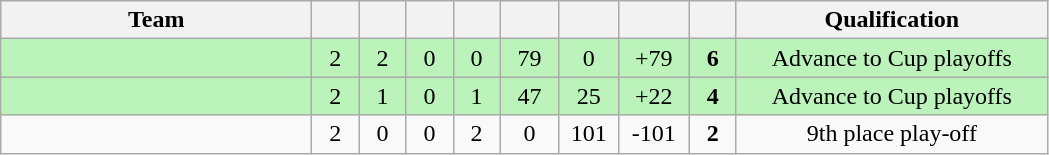<table class="wikitable" style="text-align:center;">
<tr>
<th style="width:12.5em">Team</th>
<th style="width:1.5em;"></th>
<th style="width:1.5em;"></th>
<th style="width:1.5em;"></th>
<th style="width:1.5em;"></th>
<th style="width:2.0em;"></th>
<th style="width:2.0em;"></th>
<th style="width:2.5em;"></th>
<th style="width:1.5em;"></th>
<th style="width:12.5em">Qualification</th>
</tr>
<tr bgcolor=#bbf3bb>
<td align=left></td>
<td>2</td>
<td>2</td>
<td>0</td>
<td>0</td>
<td>79</td>
<td>0</td>
<td>+79</td>
<td><strong>6</strong></td>
<td>Advance to Cup playoffs</td>
</tr>
<tr bgcolor=#bbf3bb>
<td align=left></td>
<td>2</td>
<td>1</td>
<td>0</td>
<td>1</td>
<td>47</td>
<td>25</td>
<td>+22</td>
<td><strong>4</strong></td>
<td>Advance to Cup playoffs</td>
</tr>
<tr>
<td align=left></td>
<td>2</td>
<td>0</td>
<td>0</td>
<td>2</td>
<td>0</td>
<td>101</td>
<td>-101</td>
<td><strong>2</strong></td>
<td>9th place play-off</td>
</tr>
</table>
